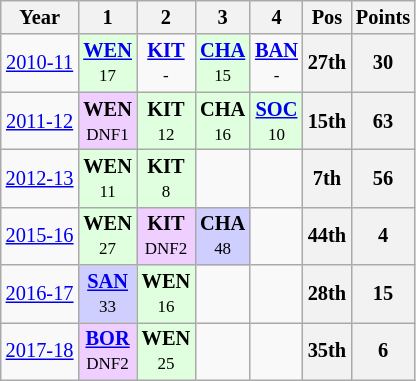<table class="wikitable" style="text-align:center; font-size:85%">
<tr>
<th>Year</th>
<th>1</th>
<th>2</th>
<th>3</th>
<th>4</th>
<th>Pos</th>
<th>Points</th>
</tr>
<tr>
<td><a href='#'>2010-11</a></td>
<td style="background:#DFFFDF;"><strong><a href='#'>WEN</a></strong><br><small>17</small></td>
<td><strong><a href='#'>KIT</a></strong><br><small>-</small></td>
<td style="background:#DFFFDF;"><strong><a href='#'>CHA</a></strong><br><small>15</small></td>
<td><strong><a href='#'>BAN</a></strong><br><small>-</small></td>
<th>27th</th>
<th>30</th>
</tr>
<tr>
<td><a href='#'>2011-12</a></td>
<td style="background:#EFCFFF;"><strong>WEN</strong><br><small>DNF1</small></td>
<td style="background:#DFFFDF;"><strong>KIT</strong><br><small>12</small></td>
<td style="background:#DFFFDF;"><strong>CHA</strong><br><small>16</small></td>
<td style="background:#DFFFDF;"><strong><a href='#'>SOC</a></strong><br><small>10</small></td>
<th>15th</th>
<th>63</th>
</tr>
<tr>
<td><a href='#'>2012-13</a></td>
<td style="background:#DFFFDF;"><strong>WEN</strong><br><small>11</small></td>
<td style="background:#DFFFDF;"><strong>KIT</strong><br><small>8</small></td>
<td></td>
<td></td>
<th>7th</th>
<th>56</th>
</tr>
<tr>
<td><a href='#'>2015-16</a></td>
<td style="background:#DFFFDF;"><strong>WEN</strong><br><small>27</small></td>
<td style="background:#EFCFFF;"><strong>KIT</strong><br><small>DNF2</small></td>
<td style="background:#CFCFFF;"><strong>CHA</strong><br><small>48</small></td>
<td></td>
<th>44th</th>
<th>4</th>
</tr>
<tr>
<td><a href='#'>2016-17</a></td>
<td style="background:#CFCFFF;"><strong><a href='#'>SAN</a></strong><br><small>33</small></td>
<td style="background:#DFFFDF;"><strong>WEN</strong><br><small>16</small></td>
<td></td>
<td></td>
<th>28th</th>
<th>15</th>
</tr>
<tr>
<td><a href='#'>2017-18</a></td>
<td style="background:#EFCFFF;"><strong><a href='#'>BOR</a></strong><br><small>DNF2</small></td>
<td style="background:#DFFFDF;"><strong>WEN</strong><br><small>25</small></td>
<td></td>
<td></td>
<th>35th</th>
<th>6</th>
</tr>
</table>
